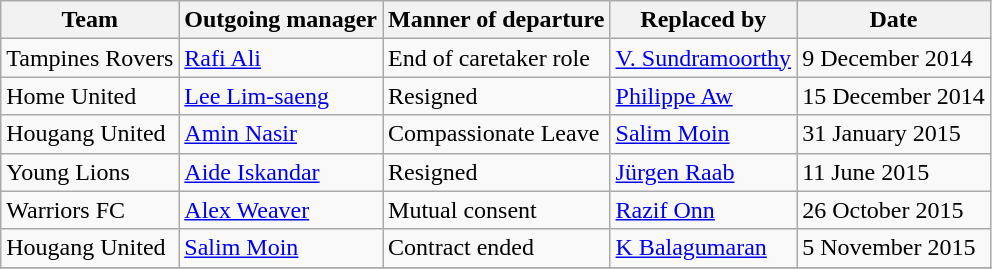<table class="wikitable sortable">
<tr>
<th>Team</th>
<th>Outgoing manager</th>
<th>Manner of departure</th>
<th>Replaced by</th>
<th>Date</th>
</tr>
<tr>
<td>Tampines Rovers</td>
<td><a href='#'>Rafi Ali</a></td>
<td>End of caretaker role</td>
<td><a href='#'>V. Sundramoorthy</a></td>
<td>9 December 2014</td>
</tr>
<tr>
<td>Home United</td>
<td> <a href='#'>Lee Lim-saeng</a></td>
<td>Resigned</td>
<td><a href='#'>Philippe Aw</a></td>
<td>15 December 2014</td>
</tr>
<tr>
<td>Hougang United</td>
<td><a href='#'>Amin Nasir</a></td>
<td>Compassionate Leave</td>
<td><a href='#'>Salim Moin</a></td>
<td>31 January 2015</td>
</tr>
<tr>
<td> Young Lions</td>
<td><a href='#'>Aide Iskandar</a></td>
<td>Resigned</td>
<td> <a href='#'>Jürgen Raab</a></td>
<td>11 June 2015</td>
</tr>
<tr>
<td>Warriors FC</td>
<td> <a href='#'>Alex Weaver</a></td>
<td>Mutual consent</td>
<td><a href='#'>Razif Onn</a></td>
<td>26 October 2015</td>
</tr>
<tr>
<td>Hougang United</td>
<td><a href='#'>Salim Moin</a></td>
<td>Contract ended</td>
<td><a href='#'>K Balagumaran</a></td>
<td>5 November 2015</td>
</tr>
<tr>
</tr>
</table>
